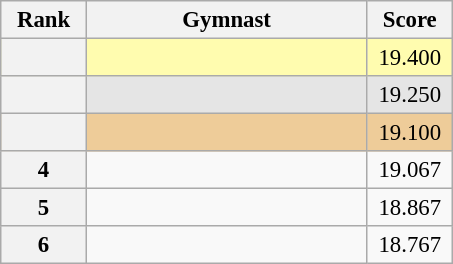<table class="wikitable sortable" style="text-align:center; font-size:95%">
<tr>
<th scope="col" style="width:50px;">Rank</th>
<th scope="col" style="width:180px;">Gymnast</th>
<th scope="col" style="width:50px;">Score</th>
</tr>
<tr style="background:#fffcaf;">
<th scope=row style="text-align:center"></th>
<td style="text-align:left;"></td>
<td>19.400</td>
</tr>
<tr style="background:#e5e5e5;">
<th scope=row style="text-align:center"></th>
<td style="text-align:left;"></td>
<td>19.250</td>
</tr>
<tr style="background:#ec9;">
<th scope=row style="text-align:center"></th>
<td style="text-align:left;"></td>
<td>19.100</td>
</tr>
<tr>
<th scope=row style="text-align:center">4</th>
<td style="text-align:left;"></td>
<td>19.067</td>
</tr>
<tr>
<th scope=row style="text-align:center">5</th>
<td style="text-align:left;"></td>
<td>18.867</td>
</tr>
<tr>
<th scope=row style="text-align:center">6</th>
<td style="text-align:left;"></td>
<td>18.767</td>
</tr>
</table>
